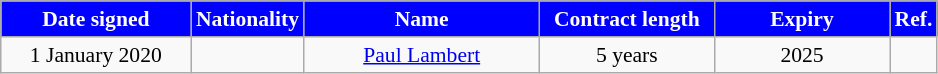<table class="wikitable"  style="text-align:center; font-size:90%; ">
<tr>
<th style="background:blue; color:white; width:120px;">Date signed</th>
<th style="background:blue; color:white; width:50px;">Nationality</th>
<th style="background:blue; color:white; width:150px;">Name</th>
<th style="background:blue; color:white; width:110px;">Contract length</th>
<th style="background:blue; color:white; width:110px;">Expiry</th>
<th style="background:blue; color:white; width:25px;">Ref.</th>
</tr>
<tr>
<td>1 January 2020</td>
<td></td>
<td><a href='#'>Paul Lambert</a></td>
<td>5 years</td>
<td>2025</td>
<td></td>
</tr>
</table>
